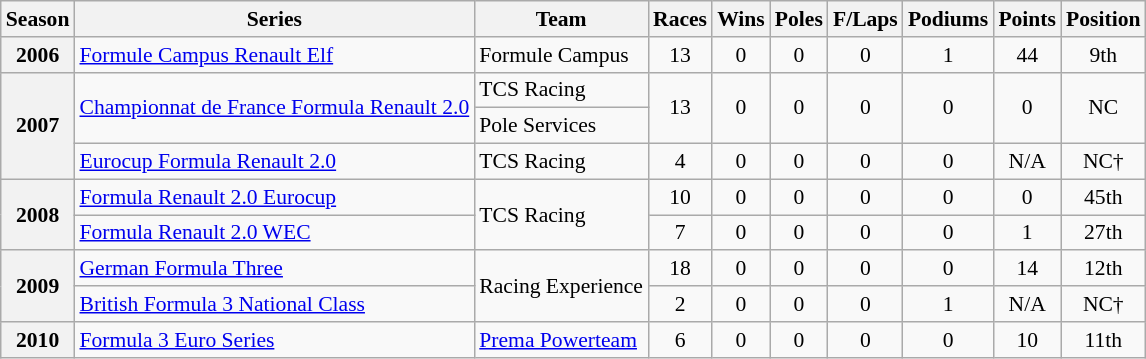<table class="wikitable" style="font-size: 90%; text-align:center">
<tr>
<th>Season</th>
<th>Series</th>
<th>Team</th>
<th>Races</th>
<th>Wins</th>
<th>Poles</th>
<th>F/Laps</th>
<th>Podiums</th>
<th>Points</th>
<th>Position</th>
</tr>
<tr>
<th>2006</th>
<td align=left><a href='#'>Formule Campus Renault Elf</a></td>
<td align=left>Formule Campus</td>
<td>13</td>
<td>0</td>
<td>0</td>
<td>0</td>
<td>1</td>
<td>44</td>
<td>9th</td>
</tr>
<tr>
<th rowspan=3>2007</th>
<td align=left rowspan=2><a href='#'>Championnat de France Formula Renault 2.0</a></td>
<td align=left>TCS Racing</td>
<td rowspan=2>13</td>
<td rowspan=2>0</td>
<td rowspan=2>0</td>
<td rowspan=2>0</td>
<td rowspan=2>0</td>
<td rowspan=2>0</td>
<td rowspan=2>NC</td>
</tr>
<tr>
<td align=left>Pole Services</td>
</tr>
<tr>
<td align=left><a href='#'>Eurocup Formula Renault 2.0</a></td>
<td align=left>TCS Racing</td>
<td>4</td>
<td>0</td>
<td>0</td>
<td>0</td>
<td>0</td>
<td>N/A</td>
<td>NC†</td>
</tr>
<tr>
<th rowspan=2>2008</th>
<td align=left><a href='#'>Formula Renault 2.0 Eurocup</a></td>
<td align=left rowspan=2>TCS Racing</td>
<td>10</td>
<td>0</td>
<td>0</td>
<td>0</td>
<td>0</td>
<td>0</td>
<td>45th</td>
</tr>
<tr>
<td align=left><a href='#'>Formula Renault 2.0 WEC</a></td>
<td>7</td>
<td>0</td>
<td>0</td>
<td>0</td>
<td>0</td>
<td>1</td>
<td>27th</td>
</tr>
<tr>
<th rowspan=2>2009</th>
<td align=left><a href='#'>German Formula Three</a></td>
<td align=left rowspan=2>Racing Experience</td>
<td>18</td>
<td>0</td>
<td>0</td>
<td>0</td>
<td>0</td>
<td>14</td>
<td>12th</td>
</tr>
<tr>
<td align=left><a href='#'>British Formula 3 National Class</a></td>
<td>2</td>
<td>0</td>
<td>0</td>
<td>0</td>
<td>1</td>
<td>N/A</td>
<td>NC†</td>
</tr>
<tr>
<th>2010</th>
<td align=left><a href='#'>Formula 3 Euro Series</a></td>
<td align=left><a href='#'>Prema Powerteam</a></td>
<td>6</td>
<td>0</td>
<td>0</td>
<td>0</td>
<td>0</td>
<td>10</td>
<td>11th</td>
</tr>
</table>
